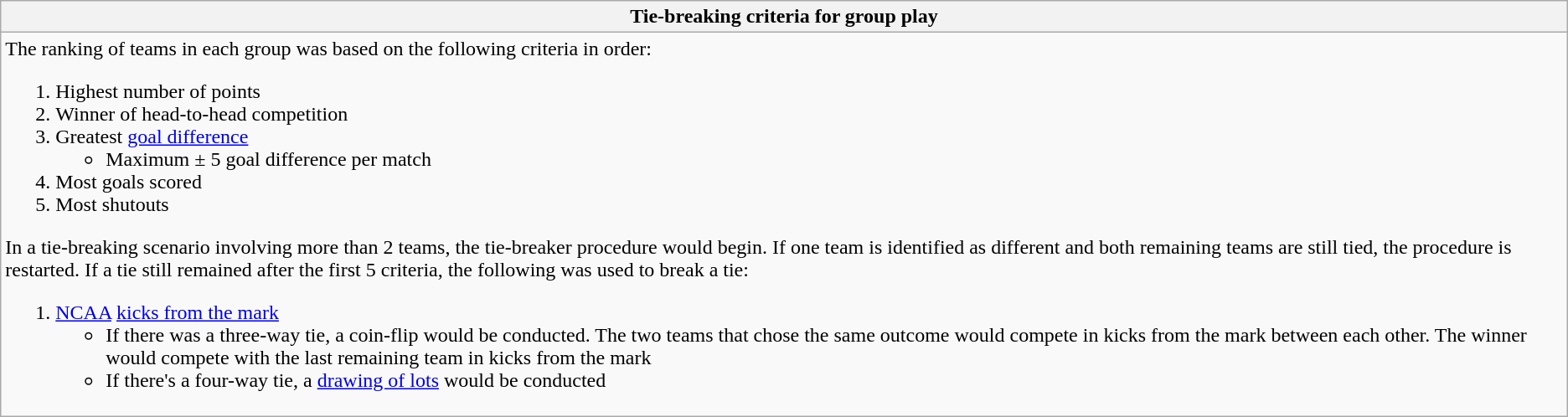<table class="wikitable mw-collapsible mw-collapsed">
<tr>
<th>Tie-breaking criteria for group play</th>
</tr>
<tr>
<td>The ranking of teams in each group was based on the following criteria in order:<br><ol><li>Highest number of points</li><li>Winner of head-to-head competition</li><li>Greatest <a href='#'>goal difference</a><ul><li>Maximum ± 5 goal difference per match</li></ul></li><li>Most goals scored</li><li>Most shutouts</li></ol>In a tie-breaking scenario involving more than 2 teams, the tie-breaker procedure would begin. If one team is identified as different and both remaining teams are still tied, the procedure is restarted. If a tie still remained after the first 5 criteria, the following was used to break a tie:<ol><li><a href='#'>NCAA</a> <a href='#'>kicks from the mark</a><ul><li>If there was a three-way tie, a coin-flip would be conducted. The two teams that chose the same outcome would compete in kicks from the mark between each other. The winner would compete with the last remaining team in kicks from the mark</li><li>If there's a four-way tie, a <a href='#'>drawing of lots</a> would be conducted</li></ul></li></ol></td>
</tr>
</table>
